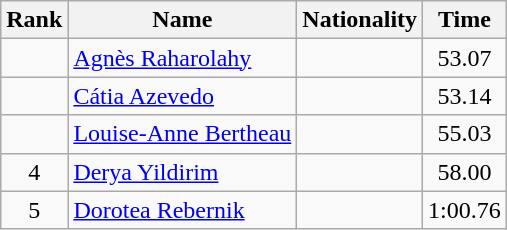<table class="wikitable sortable"  style="text-align:center">
<tr>
<th>Rank</th>
<th>Name</th>
<th>Nationality</th>
<th>Time</th>
</tr>
<tr>
<td></td>
<td align=left><a href='#'>Agnès Raharolahy</a></td>
<td align=left></td>
<td>53.07</td>
</tr>
<tr>
<td></td>
<td align=left><a href='#'>Cátia Azevedo</a></td>
<td align=left></td>
<td>53.14</td>
</tr>
<tr>
<td></td>
<td align=left><a href='#'>Louise-Anne Bertheau</a></td>
<td align=left></td>
<td>55.03</td>
</tr>
<tr>
<td>4</td>
<td align=left><a href='#'>Derya Yildirim</a></td>
<td align=left></td>
<td>58.00</td>
</tr>
<tr>
<td>5</td>
<td align=left><a href='#'>Dorotea Rebernik</a></td>
<td align=left></td>
<td>1:00.76</td>
</tr>
</table>
